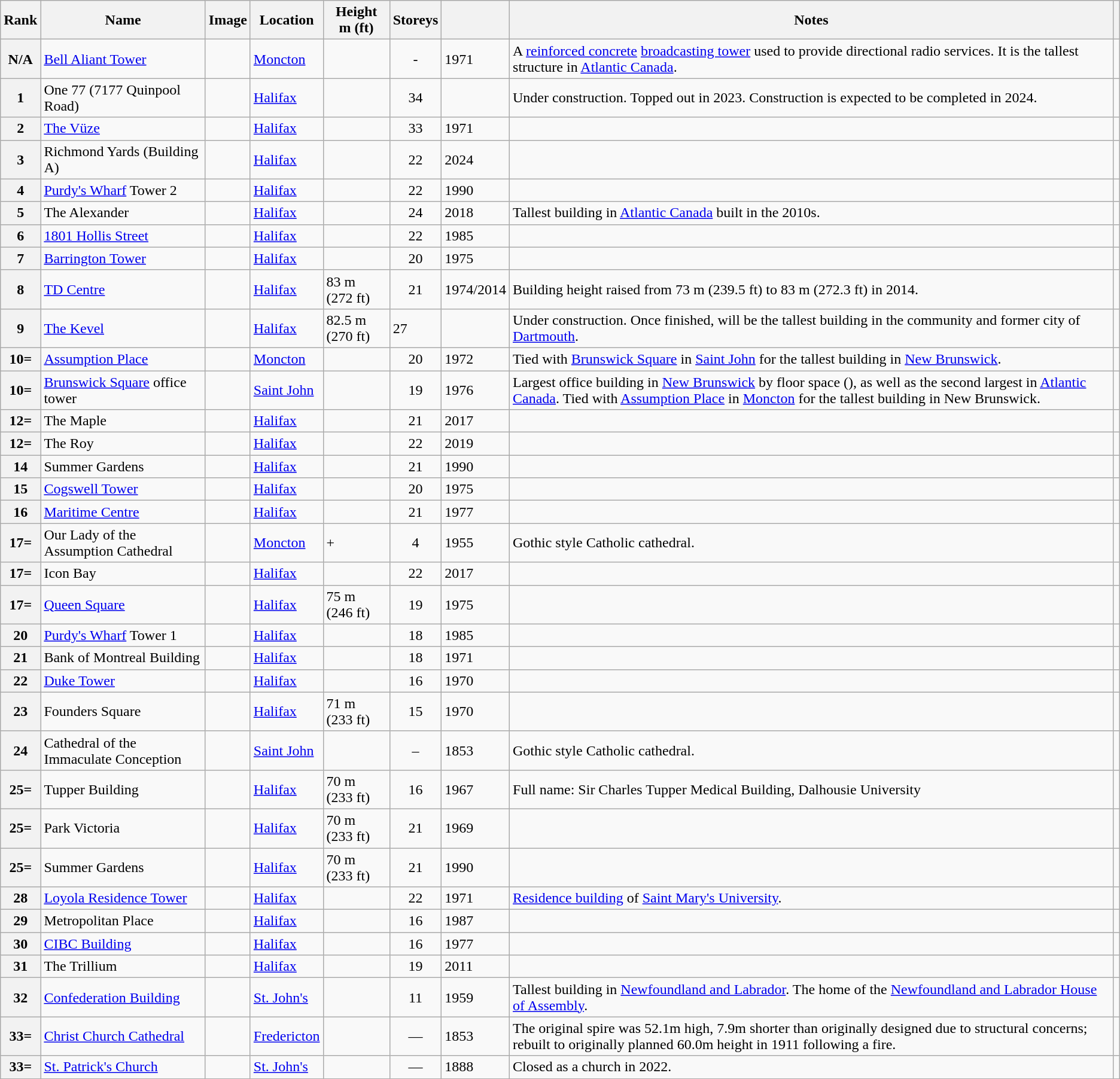<table class= "wikitable sortable">
<tr>
<th>Rank</th>
<th>Name</th>
<th class="unsortable">Image</th>
<th>Location</th>
<th>Height<br>m (ft)</th>
<th>Storeys</th>
<th></th>
<th class="unsortable">Notes</th>
<th class="unsortable"></th>
</tr>
<tr>
<th>N/A</th>
<td><a href='#'>Bell Aliant Tower</a></td>
<td></td>
<td><a href='#'>Moncton</a></td>
<td></td>
<td align="center">-</td>
<td>1971</td>
<td>A <a href='#'>reinforced concrete</a> <a href='#'>broadcasting tower</a> used to provide directional radio services. It is the tallest structure in <a href='#'>Atlantic Canada</a>.</td>
<td></td>
</tr>
<tr>
<th>1</th>
<td>One 77 (7177 Quinpool Road)</td>
<td></td>
<td><a href='#'>Halifax</a></td>
<td></td>
<td align="center">34</td>
<td></td>
<td>Under construction. Topped out in 2023. Construction is expected to be completed in 2024.</td>
<td></td>
</tr>
<tr>
<th>2</th>
<td><a href='#'>The Vüze</a></td>
<td></td>
<td><a href='#'>Halifax</a></td>
<td></td>
<td align="center">33</td>
<td>1971</td>
<td></td>
<td></td>
</tr>
<tr>
<th>3</th>
<td>Richmond Yards (Building A)</td>
<td></td>
<td><a href='#'>Halifax</a></td>
<td></td>
<td align="center">22</td>
<td>2024</td>
<td></td>
<td></td>
</tr>
<tr>
<th>4</th>
<td><a href='#'>Purdy's Wharf</a> Tower 2</td>
<td></td>
<td><a href='#'>Halifax</a></td>
<td></td>
<td align="center">22</td>
<td>1990</td>
<td></td>
<td></td>
</tr>
<tr>
<th>5</th>
<td>The Alexander</td>
<td></td>
<td><a href='#'>Halifax</a></td>
<td></td>
<td align="center">24</td>
<td>2018</td>
<td>Tallest building in <a href='#'>Atlantic Canada</a> built in the 2010s.</td>
<td></td>
</tr>
<tr>
<th>6</th>
<td><a href='#'>1801 Hollis Street</a></td>
<td></td>
<td><a href='#'>Halifax</a></td>
<td></td>
<td align="center">22</td>
<td>1985</td>
<td></td>
<td></td>
</tr>
<tr>
<th>7</th>
<td><a href='#'>Barrington Tower</a></td>
<td></td>
<td><a href='#'>Halifax</a></td>
<td></td>
<td align="center">20</td>
<td>1975</td>
<td></td>
<td></td>
</tr>
<tr>
<th>8</th>
<td><a href='#'>TD Centre</a></td>
<td></td>
<td><a href='#'>Halifax</a></td>
<td>83 m (272 ft)</td>
<td align="center">21</td>
<td>1974/2014</td>
<td>Building height raised from 73 m (239.5 ft) to 83 m (272.3 ft) in 2014.</td>
<td></td>
</tr>
<tr>
<th>9</th>
<td><a href='#'>The Kevel</a></td>
<td></td>
<td><a href='#'>Halifax</a></td>
<td>82.5 m<br>(270 ft)</td>
<td>27</td>
<td></td>
<td>Under construction. Once finished, will be the tallest building in the community and former city of <a href='#'>Dartmouth</a>.</td>
<td></td>
</tr>
<tr>
<th>10=</th>
<td><a href='#'>Assumption Place</a></td>
<td></td>
<td><a href='#'>Moncton</a></td>
<td></td>
<td align="center">20</td>
<td>1972</td>
<td>Tied with <a href='#'>Brunswick Square</a> in <a href='#'>Saint John</a> for the tallest building in <a href='#'>New Brunswick</a>.</td>
<td></td>
</tr>
<tr>
<th>10=</th>
<td><a href='#'>Brunswick Square</a> office tower</td>
<td></td>
<td><a href='#'>Saint John</a></td>
<td></td>
<td align="center">19</td>
<td>1976</td>
<td>Largest office building in <a href='#'>New Brunswick</a> by floor space (), as well as the second largest in <a href='#'>Atlantic Canada</a>. Tied with <a href='#'>Assumption Place</a> in <a href='#'>Moncton</a> for the tallest building in New Brunswick.</td>
<td></td>
</tr>
<tr>
<th>12=</th>
<td>The Maple</td>
<td></td>
<td><a href='#'>Halifax</a></td>
<td></td>
<td align="center">21</td>
<td>2017</td>
<td></td>
<td></td>
</tr>
<tr>
<th>12=</th>
<td>The Roy</td>
<td></td>
<td><a href='#'>Halifax</a></td>
<td></td>
<td align="center">22</td>
<td>2019</td>
<td></td>
<td></td>
</tr>
<tr>
<th>14</th>
<td>Summer Gardens</td>
<td></td>
<td><a href='#'>Halifax</a></td>
<td></td>
<td align="center">21</td>
<td>1990</td>
<td></td>
<td></td>
</tr>
<tr>
<th>15</th>
<td><a href='#'>Cogswell Tower</a></td>
<td></td>
<td><a href='#'>Halifax</a></td>
<td></td>
<td align="center">20</td>
<td>1975</td>
<td></td>
<td></td>
</tr>
<tr>
<th>16</th>
<td><a href='#'>Maritime Centre</a></td>
<td></td>
<td><a href='#'>Halifax</a></td>
<td></td>
<td align="center">21</td>
<td>1977</td>
<td></td>
<td></td>
</tr>
<tr>
<th>17=</th>
<td>Our Lady of the Assumption Cathedral</td>
<td></td>
<td><a href='#'>Moncton</a></td>
<td>+</td>
<td align="center">4</td>
<td>1955</td>
<td>Gothic style Catholic cathedral.</td>
<td></td>
</tr>
<tr>
<th>17=</th>
<td>Icon Bay</td>
<td></td>
<td><a href='#'>Halifax</a></td>
<td></td>
<td align="center">22</td>
<td>2017</td>
<td></td>
<td></td>
</tr>
<tr>
<th>17=</th>
<td><a href='#'>Queen Square</a></td>
<td></td>
<td><a href='#'>Halifax</a></td>
<td>75 m (246 ft)</td>
<td align="center">19</td>
<td>1975</td>
<td></td>
<td></td>
</tr>
<tr>
<th>20</th>
<td><a href='#'>Purdy's Wharf</a> Tower 1</td>
<td></td>
<td><a href='#'>Halifax</a></td>
<td></td>
<td align="center">18</td>
<td>1985</td>
<td></td>
<td></td>
</tr>
<tr>
<th>21</th>
<td>Bank of Montreal Building</td>
<td></td>
<td><a href='#'>Halifax</a></td>
<td></td>
<td align="center">18</td>
<td>1971</td>
<td></td>
<td></td>
</tr>
<tr>
<th>22</th>
<td><a href='#'>Duke Tower</a></td>
<td></td>
<td><a href='#'>Halifax</a></td>
<td></td>
<td align="center">16</td>
<td>1970</td>
<td></td>
<td></td>
</tr>
<tr>
<th>23</th>
<td>Founders Square</td>
<td></td>
<td><a href='#'>Halifax</a></td>
<td>71 m (233 ft)</td>
<td align="center">15</td>
<td>1970</td>
<td></td>
<td></td>
</tr>
<tr>
<th>24</th>
<td>Cathedral of the Immaculate Conception</td>
<td></td>
<td><a href='#'>Saint John</a></td>
<td></td>
<td align="center">–</td>
<td>1853</td>
<td>Gothic style Catholic cathedral.</td>
<td></td>
</tr>
<tr>
<th>25=</th>
<td>Tupper Building</td>
<td></td>
<td><a href='#'>Halifax</a></td>
<td>70 m (233 ft)</td>
<td align="center">16</td>
<td>1967</td>
<td>Full name: Sir Charles Tupper Medical Building, Dalhousie University</td>
<td></td>
</tr>
<tr>
<th>25=</th>
<td>Park Victoria</td>
<td></td>
<td><a href='#'>Halifax</a></td>
<td>70 m (233 ft)</td>
<td align="center">21</td>
<td>1969</td>
<td></td>
<td></td>
</tr>
<tr>
<th>25=</th>
<td>Summer Gardens</td>
<td></td>
<td><a href='#'>Halifax</a></td>
<td>70 m (233 ft)</td>
<td align="center">21</td>
<td>1990</td>
<td></td>
<td></td>
</tr>
<tr>
<th>28</th>
<td><a href='#'>Loyola Residence Tower</a></td>
<td></td>
<td><a href='#'>Halifax</a></td>
<td></td>
<td align="center">22</td>
<td>1971</td>
<td><a href='#'>Residence building</a> of <a href='#'>Saint Mary's University</a>.</td>
<td></td>
</tr>
<tr>
<th>29</th>
<td>Metropolitan Place</td>
<td></td>
<td><a href='#'>Halifax</a></td>
<td></td>
<td align="center">16</td>
<td>1987</td>
<td></td>
<td></td>
</tr>
<tr>
<th>30</th>
<td><a href='#'>CIBC Building</a></td>
<td></td>
<td><a href='#'>Halifax</a></td>
<td></td>
<td align="center">16</td>
<td>1977</td>
<td></td>
<td></td>
</tr>
<tr>
<th>31</th>
<td>The Trillium</td>
<td></td>
<td><a href='#'>Halifax</a></td>
<td></td>
<td align="center">19</td>
<td>2011</td>
<td></td>
<td></td>
</tr>
<tr>
<th>32</th>
<td><a href='#'>Confederation Building</a></td>
<td></td>
<td><a href='#'>St. John's</a></td>
<td></td>
<td align="center">11</td>
<td>1959</td>
<td>Tallest building in <a href='#'>Newfoundland and Labrador</a>. The home of the <a href='#'>Newfoundland and Labrador House of Assembly</a>.</td>
<td></td>
</tr>
<tr>
<th>33=</th>
<td><a href='#'>Christ Church Cathedral</a></td>
<td></td>
<td><a href='#'>Fredericton</a></td>
<td></td>
<td align="center">—</td>
<td>1853</td>
<td>The original spire was 52.1m high, 7.9m shorter than originally designed due to structural concerns; rebuilt to originally planned 60.0m height in 1911 following a fire.</td>
<td></td>
</tr>
<tr>
<th>33=</th>
<td><a href='#'>St. Patrick's Church</a></td>
<td></td>
<td><a href='#'>St. John's</a></td>
<td></td>
<td align="center">—</td>
<td>1888</td>
<td>Closed as a church in 2022.</td>
<td></td>
</tr>
</table>
